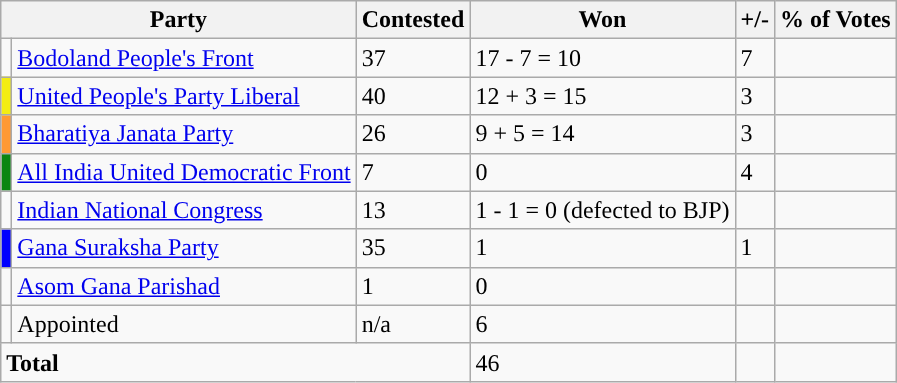<table class="wikitable sortable">
<tr>
<th Colspan=2>Party</th>
<th>Contested</th>
<th>Won</th>
<th>+/-</th>
<th>% of Votes</th>
</tr>
<tr>
<td bgcolor=></td>
<td><a href='#'>Bodoland People's Front</a></td>
<td>37</td>
<td>17 - 7 = 10</td>
<td> 7</td>
<td></td>
</tr>
<tr>
<td bgcolor=#F3ED13></td>
<td><a href='#'>United People's Party Liberal</a></td>
<td>40</td>
<td>12 + 3 = 15</td>
<td> 3</td>
<td></td>
</tr>
<tr>
<td bgcolor=#FF9933></td>
<td><a href='#'>Bharatiya Janata Party</a></td>
<td>26</td>
<td>9 + 5 = 14</td>
<td> 3</td>
<td></td>
</tr>
<tr>
<td bgcolor=#0A8612></td>
<td><a href='#'>All India United Democratic Front</a></td>
<td>7</td>
<td>0</td>
<td> 4</td>
<td></td>
</tr>
<tr>
<td style="background-color:"></td>
<td><a href='#'>Indian National Congress</a></td>
<td>13</td>
<td>1 - 1 = 0 (defected to BJP)</td>
<td></td>
<td></td>
</tr>
<tr>
<td bgcolor=#0000FF></td>
<td><a href='#'>Gana Suraksha Party</a></td>
<td>35</td>
<td>1</td>
<td> 1</td>
<td></td>
</tr>
<tr>
<td style="background-color:"></td>
<td><a href='#'>Asom Gana Parishad</a></td>
<td>1</td>
<td>0</td>
<td></td>
<td></td>
</tr>
<tr>
<td></td>
<td>Appointed</td>
<td>n/a</td>
<td>6</td>
<td></td>
<td></td>
</tr>
<tr>
<td colspan=3><strong>Total</strong></td>
<td>46</td>
<td></td>
<td></td>
</tr>
</table>
